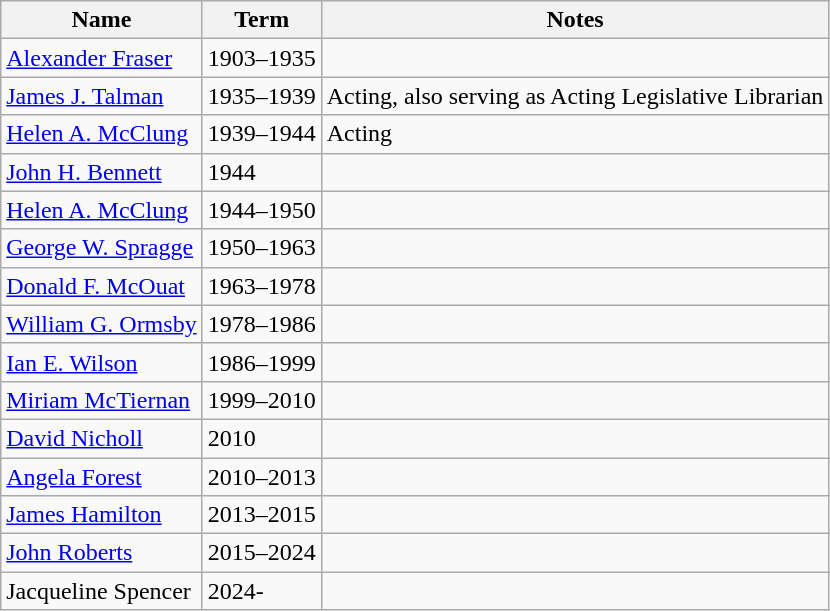<table class=wikitable>
<tr>
<th>Name</th>
<th>Term</th>
<th>Notes</th>
</tr>
<tr>
<td><a href='#'>Alexander Fraser</a></td>
<td>1903–1935</td>
<td></td>
</tr>
<tr>
<td><a href='#'>James J. Talman</a></td>
<td>1935–1939</td>
<td>Acting, also serving as Acting Legislative Librarian</td>
</tr>
<tr>
<td><a href='#'>Helen A. McClung</a></td>
<td>1939–1944</td>
<td>Acting</td>
</tr>
<tr>
<td><a href='#'>John H. Bennett</a></td>
<td>1944</td>
<td></td>
</tr>
<tr>
<td><a href='#'>Helen A. McClung</a></td>
<td>1944–1950</td>
<td></td>
</tr>
<tr>
<td><a href='#'>George W. Spragge</a></td>
<td>1950–1963</td>
<td></td>
</tr>
<tr>
<td><a href='#'>Donald F. McOuat</a></td>
<td>1963–1978</td>
<td></td>
</tr>
<tr>
<td><a href='#'>William G. Ormsby</a></td>
<td>1978–1986</td>
<td></td>
</tr>
<tr>
<td><a href='#'>Ian E. Wilson</a></td>
<td>1986–1999</td>
<td></td>
</tr>
<tr>
<td><a href='#'>Miriam McTiernan</a></td>
<td>1999–2010</td>
<td></td>
</tr>
<tr>
<td><a href='#'>David Nicholl</a></td>
<td>2010</td>
<td></td>
</tr>
<tr>
<td><a href='#'>Angela Forest</a></td>
<td>2010–2013</td>
<td></td>
</tr>
<tr>
<td><a href='#'>James Hamilton</a></td>
<td>2013–2015</td>
<td></td>
</tr>
<tr>
<td><a href='#'>John Roberts</a></td>
<td>2015–2024</td>
<td></td>
</tr>
<tr>
<td>Jacqueline Spencer</td>
<td>2024-</td>
<td></td>
</tr>
</table>
